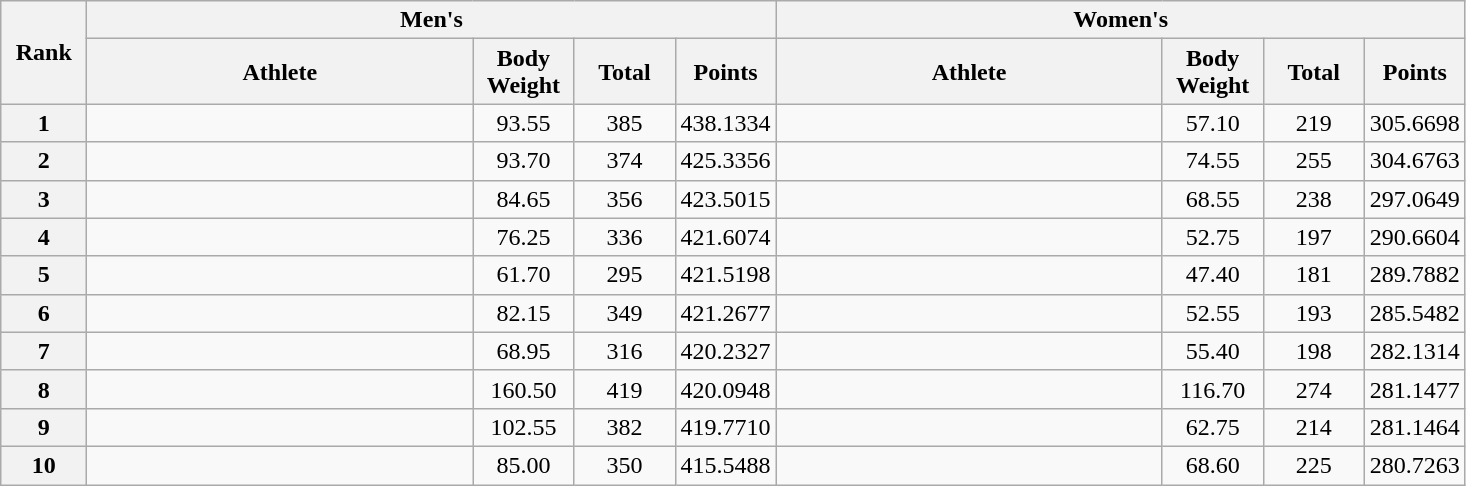<table class="wikitable" style="text-align:center;">
<tr>
<th width=50 rowspan="2">Rank</th>
<th colspan="4">Men's</th>
<th colspan="4">Women's</th>
</tr>
<tr>
<th width=250>Athlete</th>
<th width=60>Body Weight</th>
<th width=60>Total</th>
<th width=60>Points</th>
<th width=250>Athlete</th>
<th width=60>Body Weight</th>
<th width=60>Total</th>
<th width=60>Points</th>
</tr>
<tr>
<th>1</th>
<td align=left></td>
<td>93.55</td>
<td>385</td>
<td>438.1334</td>
<td align="left"></td>
<td>57.10</td>
<td>219</td>
<td>305.6698</td>
</tr>
<tr>
<th>2</th>
<td align=left></td>
<td>93.70</td>
<td>374</td>
<td>425.3356</td>
<td align="left"></td>
<td>74.55</td>
<td>255</td>
<td>304.6763</td>
</tr>
<tr>
<th>3</th>
<td align=left></td>
<td>84.65</td>
<td>356</td>
<td>423.5015</td>
<td align="left"></td>
<td>68.55</td>
<td>238</td>
<td>297.0649</td>
</tr>
<tr>
<th>4</th>
<td align=left></td>
<td>76.25</td>
<td>336</td>
<td>421.6074</td>
<td align="left"></td>
<td>52.75</td>
<td>197</td>
<td>290.6604</td>
</tr>
<tr>
<th>5</th>
<td align=left></td>
<td>61.70</td>
<td>295</td>
<td>421.5198</td>
<td align="left"></td>
<td>47.40</td>
<td>181</td>
<td>289.7882</td>
</tr>
<tr>
<th>6</th>
<td align=left></td>
<td>82.15</td>
<td>349</td>
<td>421.2677</td>
<td align="left"></td>
<td>52.55</td>
<td>193</td>
<td>285.5482</td>
</tr>
<tr>
<th>7</th>
<td align=left></td>
<td>68.95</td>
<td>316</td>
<td>420.2327</td>
<td align="left"></td>
<td>55.40</td>
<td>198</td>
<td>282.1314</td>
</tr>
<tr>
<th>8</th>
<td align=left></td>
<td>160.50</td>
<td>419</td>
<td>420.0948</td>
<td align="left"></td>
<td>116.70</td>
<td>274</td>
<td>281.1477</td>
</tr>
<tr>
<th>9</th>
<td align=left></td>
<td>102.55</td>
<td>382</td>
<td>419.7710</td>
<td align="left"></td>
<td>62.75</td>
<td>214</td>
<td>281.1464</td>
</tr>
<tr>
<th>10</th>
<td align=left></td>
<td>85.00</td>
<td>350</td>
<td>415.5488</td>
<td align="left"></td>
<td>68.60</td>
<td>225</td>
<td>280.7263</td>
</tr>
</table>
